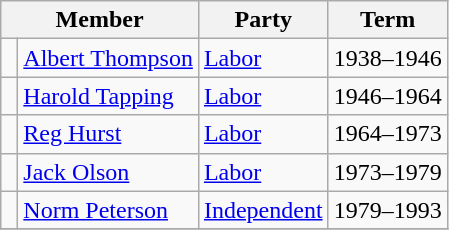<table class="wikitable">
<tr>
<th colspan=2>Member</th>
<th>Party</th>
<th>Term</th>
</tr>
<tr>
<td> </td>
<td><a href='#'>Albert Thompson</a></td>
<td><a href='#'>Labor</a></td>
<td>1938–1946</td>
</tr>
<tr>
<td> </td>
<td><a href='#'>Harold Tapping</a></td>
<td><a href='#'>Labor</a></td>
<td>1946–1964</td>
</tr>
<tr>
<td> </td>
<td><a href='#'>Reg Hurst</a></td>
<td><a href='#'>Labor</a></td>
<td>1964–1973</td>
</tr>
<tr>
<td> </td>
<td><a href='#'>Jack Olson</a></td>
<td><a href='#'>Labor</a></td>
<td>1973–1979</td>
</tr>
<tr>
<td> </td>
<td><a href='#'>Norm Peterson</a></td>
<td><a href='#'>Independent</a></td>
<td>1979–1993</td>
</tr>
<tr>
</tr>
</table>
